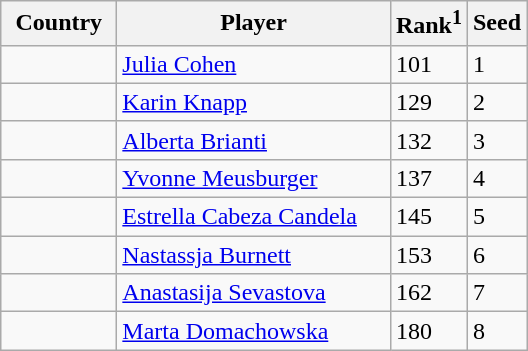<table class="sortable wikitable">
<tr>
<th width="70">Country</th>
<th width="175">Player</th>
<th>Rank<sup>1</sup></th>
<th>Seed</th>
</tr>
<tr>
<td></td>
<td><a href='#'>Julia Cohen</a></td>
<td>101</td>
<td>1</td>
</tr>
<tr>
<td></td>
<td><a href='#'>Karin Knapp</a></td>
<td>129</td>
<td>2</td>
</tr>
<tr>
<td></td>
<td><a href='#'>Alberta Brianti</a></td>
<td>132</td>
<td>3</td>
</tr>
<tr>
<td></td>
<td><a href='#'>Yvonne Meusburger</a></td>
<td>137</td>
<td>4</td>
</tr>
<tr>
<td></td>
<td><a href='#'>Estrella Cabeza Candela</a></td>
<td>145</td>
<td>5</td>
</tr>
<tr>
<td></td>
<td><a href='#'>Nastassja Burnett</a></td>
<td>153</td>
<td>6</td>
</tr>
<tr>
<td></td>
<td><a href='#'>Anastasija Sevastova</a></td>
<td>162</td>
<td>7</td>
</tr>
<tr>
<td></td>
<td><a href='#'>Marta Domachowska</a></td>
<td>180</td>
<td>8<br></td>
</tr>
</table>
